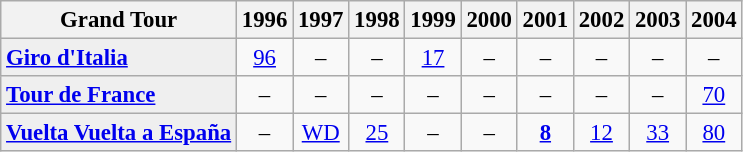<table class="wikitable" style="font-size:95%;">
<tr>
<th>Grand Tour</th>
<th>1996</th>
<th>1997</th>
<th>1998</th>
<th>1999</th>
<th>2000</th>
<th>2001</th>
<th>2002</th>
<th>2003</th>
<th>2004</th>
</tr>
<tr>
<td style="text-align:left; background:#efefef;"> <strong><a href='#'>Giro d'Italia</a></strong></td>
<td style="text-align:center;"><a href='#'>96</a></td>
<td style="text-align:center;">–</td>
<td style="text-align:center;">–</td>
<td style="text-align:center;"><a href='#'>17</a></td>
<td style="text-align:center;">–</td>
<td style="text-align:center;">–</td>
<td style="text-align:center;">–</td>
<td style="text-align:center;">–</td>
<td style="text-align:center;">–</td>
</tr>
<tr>
<td style="text-align:left; background:#efefef;"> <strong><a href='#'>Tour de France</a></strong></td>
<td style="text-align:center;">–</td>
<td style="text-align:center;">–</td>
<td style="text-align:center;">–</td>
<td style="text-align:center;">–</td>
<td style="text-align:center;">–</td>
<td style="text-align:center;">–</td>
<td style="text-align:center;">–</td>
<td style="text-align:center;">–</td>
<td style="text-align:center;"><a href='#'>70</a></td>
</tr>
<tr>
<td style="text-align:left; background:#efefef;"> <strong><a href='#'>Vuelta Vuelta a España</a></strong></td>
<td style="text-align:center;">–</td>
<td style="text-align:center;"><a href='#'>WD</a></td>
<td style="text-align:center;"><a href='#'>25</a></td>
<td style="text-align:center;">–</td>
<td style="text-align:center;">–</td>
<td style="text-align:center;"><strong><a href='#'>8</a></strong></td>
<td style="text-align:center;"><a href='#'>12</a></td>
<td style="text-align:center;"><a href='#'>33</a></td>
<td style="text-align:center;"><a href='#'>80</a></td>
</tr>
</table>
